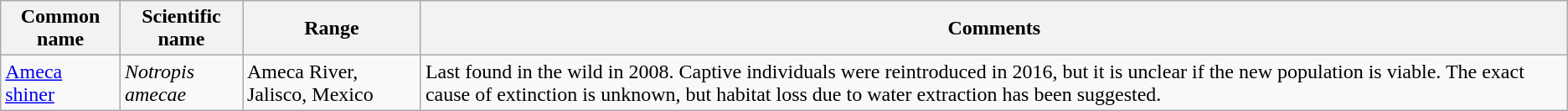<table class="wikitable">
<tr>
<th>Common name</th>
<th>Scientific name</th>
<th>Range</th>
<th class="unsortable">Comments</th>
</tr>
<tr>
<td><a href='#'>Ameca shiner</a></td>
<td><em>Notropis amecae</em></td>
<td>Ameca River, Jalisco, Mexico</td>
<td>Last found in the wild in 2008. Captive individuals were reintroduced in 2016, but it is unclear if the new population is viable. The exact cause of extinction is unknown, but habitat loss due to water extraction has been suggested.</td>
</tr>
</table>
